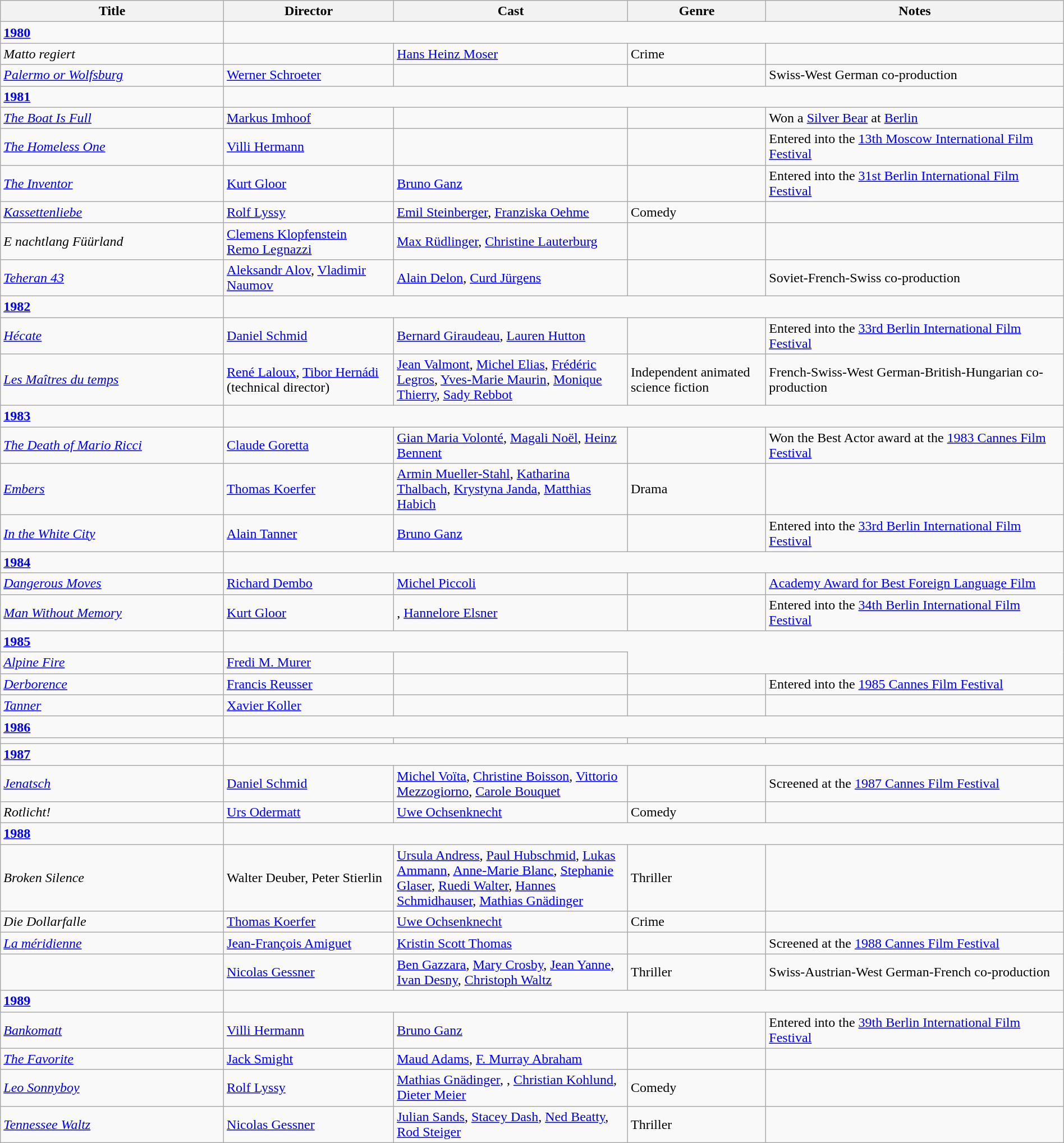<table class="wikitable" style="width:100%;">
<tr>
<th style="width:21%;">Title</th>
<th style="width:16%;">Director</th>
<th style="width:22%;">Cast</th>
<th style="width:13%;">Genre</th>
<th style="width:28%;">Notes</th>
</tr>
<tr>
<td><strong><a href='#'>1980</a></strong></td>
</tr>
<tr>
<td><em>Matto regiert</em></td>
<td></td>
<td><a href='#'>Hans Heinz Moser</a></td>
<td>Crime</td>
<td></td>
</tr>
<tr>
<td><em><a href='#'>Palermo or Wolfsburg</a></em></td>
<td><a href='#'>Werner Schroeter</a></td>
<td></td>
<td></td>
<td>Swiss-West German co-production</td>
</tr>
<tr>
<td><strong><a href='#'>1981</a></strong></td>
</tr>
<tr>
<td><em><a href='#'>The Boat Is Full</a></em></td>
<td><a href='#'>Markus Imhoof</a></td>
<td></td>
<td></td>
<td>Won a <a href='#'>Silver Bear</a> at <a href='#'>Berlin</a></td>
</tr>
<tr>
<td><em><a href='#'>The Homeless One</a></em></td>
<td><a href='#'>Villi Hermann</a></td>
<td></td>
<td></td>
<td>Entered into the <a href='#'>13th Moscow International Film Festival</a></td>
</tr>
<tr>
<td><em><a href='#'>The Inventor</a></em></td>
<td><a href='#'>Kurt Gloor</a></td>
<td><a href='#'>Bruno Ganz</a></td>
<td></td>
<td>Entered into the <a href='#'>31st Berlin International Film Festival</a></td>
</tr>
<tr>
<td><em><a href='#'>Kassettenliebe</a></em></td>
<td><a href='#'>Rolf Lyssy</a></td>
<td><a href='#'>Emil Steinberger</a>, <a href='#'>Franziska Oehme</a></td>
<td>Comedy</td>
<td></td>
</tr>
<tr>
<td><em>E nachtlang Füürland</em></td>
<td><a href='#'>Clemens Klopfenstein</a> <br> <a href='#'>Remo Legnazzi</a></td>
<td><a href='#'>Max Rüdlinger</a>, <a href='#'>Christine Lauterburg</a></td>
<td></td>
<td></td>
</tr>
<tr>
<td><em><a href='#'>Teheran 43</a></em></td>
<td><a href='#'>Aleksandr Alov</a>, <a href='#'>Vladimir Naumov</a></td>
<td><a href='#'>Alain Delon</a>, <a href='#'>Curd Jürgens</a></td>
<td></td>
<td>Soviet-French-Swiss co-production</td>
</tr>
<tr>
<td><strong><a href='#'>1982</a></strong></td>
</tr>
<tr>
<td><em><a href='#'>Hécate</a></em></td>
<td><a href='#'>Daniel Schmid</a></td>
<td><a href='#'>Bernard Giraudeau</a>, <a href='#'>Lauren Hutton</a></td>
<td></td>
<td>Entered into the <a href='#'>33rd Berlin International Film Festival</a></td>
</tr>
<tr>
<td><em><a href='#'>Les Maîtres du temps</a></em></td>
<td><a href='#'>René Laloux</a>, <a href='#'>Tibor Hernádi</a> (technical director)</td>
<td><a href='#'>Jean Valmont</a>, <a href='#'>Michel Elias</a>, <a href='#'>Frédéric Legros</a>, <a href='#'>Yves-Marie Maurin</a>, <a href='#'>Monique Thierry</a>, <a href='#'>Sady Rebbot</a></td>
<td>Independent animated science fiction</td>
<td>French-Swiss-West German-British-Hungarian co-production</td>
</tr>
<tr>
<td><strong><a href='#'>1983</a></strong></td>
</tr>
<tr>
<td><em><a href='#'>The Death of Mario Ricci</a></em></td>
<td><a href='#'>Claude Goretta</a></td>
<td><a href='#'>Gian Maria Volonté</a>, <a href='#'>Magali Noël</a>, <a href='#'>Heinz Bennent</a></td>
<td></td>
<td>Won the Best Actor award at the <a href='#'>1983 Cannes Film Festival</a></td>
</tr>
<tr>
<td><em><a href='#'>Embers</a></em></td>
<td><a href='#'>Thomas Koerfer</a></td>
<td><a href='#'>Armin Mueller-Stahl</a>, <a href='#'>Katharina Thalbach</a>, <a href='#'>Krystyna Janda</a>, <a href='#'>Matthias Habich</a></td>
<td>Drama</td>
<td></td>
</tr>
<tr>
<td><em><a href='#'>In the White City</a></em></td>
<td><a href='#'>Alain Tanner</a></td>
<td><a href='#'>Bruno Ganz</a></td>
<td></td>
<td>Entered into the <a href='#'>33rd Berlin International Film Festival</a></td>
</tr>
<tr>
<td><strong><a href='#'>1984</a></strong></td>
</tr>
<tr>
<td><em><a href='#'>Dangerous Moves</a></em></td>
<td><a href='#'>Richard Dembo</a></td>
<td><a href='#'>Michel Piccoli</a></td>
<td></td>
<td><a href='#'>Academy Award for Best Foreign Language Film</a></td>
</tr>
<tr>
<td><em><a href='#'>Man Without Memory</a></em></td>
<td><a href='#'>Kurt Gloor</a></td>
<td>, <a href='#'>Hannelore Elsner</a></td>
<td></td>
<td>Entered into the <a href='#'>34th Berlin International Film Festival</a></td>
</tr>
<tr>
<td><strong><a href='#'>1985</a></strong></td>
</tr>
<tr>
<td><em><a href='#'>Alpine Fire</a></em></td>
<td><a href='#'>Fredi M. Murer</a></td>
<td></td>
</tr>
<tr>
<td><em><a href='#'>Derborence</a></em></td>
<td><a href='#'>Francis Reusser</a></td>
<td></td>
<td></td>
<td>Entered into the <a href='#'>1985 Cannes Film Festival</a></td>
</tr>
<tr>
<td><em><a href='#'>Tanner</a></em></td>
<td><a href='#'>Xavier Koller</a></td>
<td></td>
<td></td>
<td></td>
</tr>
<tr>
<td><strong><a href='#'>1986</a></strong></td>
</tr>
<tr>
<td></td>
<td></td>
<td></td>
<td></td>
<td></td>
</tr>
<tr>
<td><strong><a href='#'>1987</a></strong></td>
</tr>
<tr>
<td><em><a href='#'>Jenatsch</a></em></td>
<td><a href='#'>Daniel Schmid</a></td>
<td><a href='#'>Michel Voïta</a>, <a href='#'>Christine Boisson</a>, <a href='#'>Vittorio Mezzogiorno</a>, <a href='#'>Carole Bouquet</a></td>
<td></td>
<td>Screened at the <a href='#'>1987 Cannes Film Festival</a></td>
</tr>
<tr>
<td><em>Rotlicht!</em></td>
<td><a href='#'>Urs Odermatt</a></td>
<td><a href='#'>Uwe Ochsenknecht</a></td>
<td>Comedy</td>
<td></td>
</tr>
<tr>
<td><strong><a href='#'>1988</a></strong></td>
</tr>
<tr>
<td><em>Broken Silence</em></td>
<td>Walter Deuber, Peter Stierlin</td>
<td><a href='#'>Ursula Andress</a>, <a href='#'>Paul Hubschmid</a>, <a href='#'>Lukas Ammann</a>, <a href='#'>Anne-Marie Blanc</a>, <a href='#'>Stephanie Glaser</a>, <a href='#'>Ruedi Walter</a>, <a href='#'>Hannes Schmidhauser</a>, <a href='#'>Mathias Gnädinger</a></td>
<td>Thriller</td>
<td></td>
</tr>
<tr>
<td><em>Die Dollarfalle</em></td>
<td><a href='#'>Thomas Koerfer</a></td>
<td><a href='#'>Uwe Ochsenknecht</a></td>
<td>Crime</td>
<td></td>
</tr>
<tr>
<td><em><a href='#'>La méridienne</a></em></td>
<td><a href='#'>Jean-François Amiguet</a></td>
<td><a href='#'>Kristin Scott Thomas</a></td>
<td></td>
<td>Screened at the <a href='#'>1988 Cannes Film Festival</a></td>
</tr>
<tr>
<td><em></em></td>
<td><a href='#'>Nicolas Gessner</a></td>
<td><a href='#'>Ben Gazzara</a>, <a href='#'>Mary Crosby</a>, <a href='#'>Jean Yanne</a>, <a href='#'>Ivan Desny</a>, <a href='#'>Christoph Waltz</a></td>
<td>Thriller</td>
<td>Swiss-Austrian-West German-French co-production</td>
</tr>
<tr>
<td><strong><a href='#'>1989</a></strong></td>
</tr>
<tr>
<td><em><a href='#'>Bankomatt</a></em></td>
<td><a href='#'>Villi Hermann</a></td>
<td><a href='#'>Bruno Ganz</a></td>
<td></td>
<td>Entered into the <a href='#'>39th Berlin International Film Festival</a></td>
</tr>
<tr>
<td><em><a href='#'>The Favorite</a></em></td>
<td><a href='#'>Jack Smight</a></td>
<td><a href='#'>Maud Adams</a>, <a href='#'>F. Murray Abraham</a></td>
<td></td>
<td></td>
</tr>
<tr>
<td><em><a href='#'>Leo Sonnyboy</a></em></td>
<td><a href='#'>Rolf Lyssy</a></td>
<td><a href='#'>Mathias Gnädinger</a>, , <a href='#'>Christian Kohlund</a>, <a href='#'>Dieter Meier</a></td>
<td>Comedy</td>
<td></td>
</tr>
<tr>
<td><em><a href='#'>Tennessee Waltz</a></em></td>
<td><a href='#'>Nicolas Gessner</a></td>
<td><a href='#'>Julian Sands</a>, <a href='#'>Stacey Dash</a>, <a href='#'>Ned Beatty</a>, <a href='#'>Rod Steiger</a></td>
<td>Thriller</td>
<td></td>
</tr>
</table>
